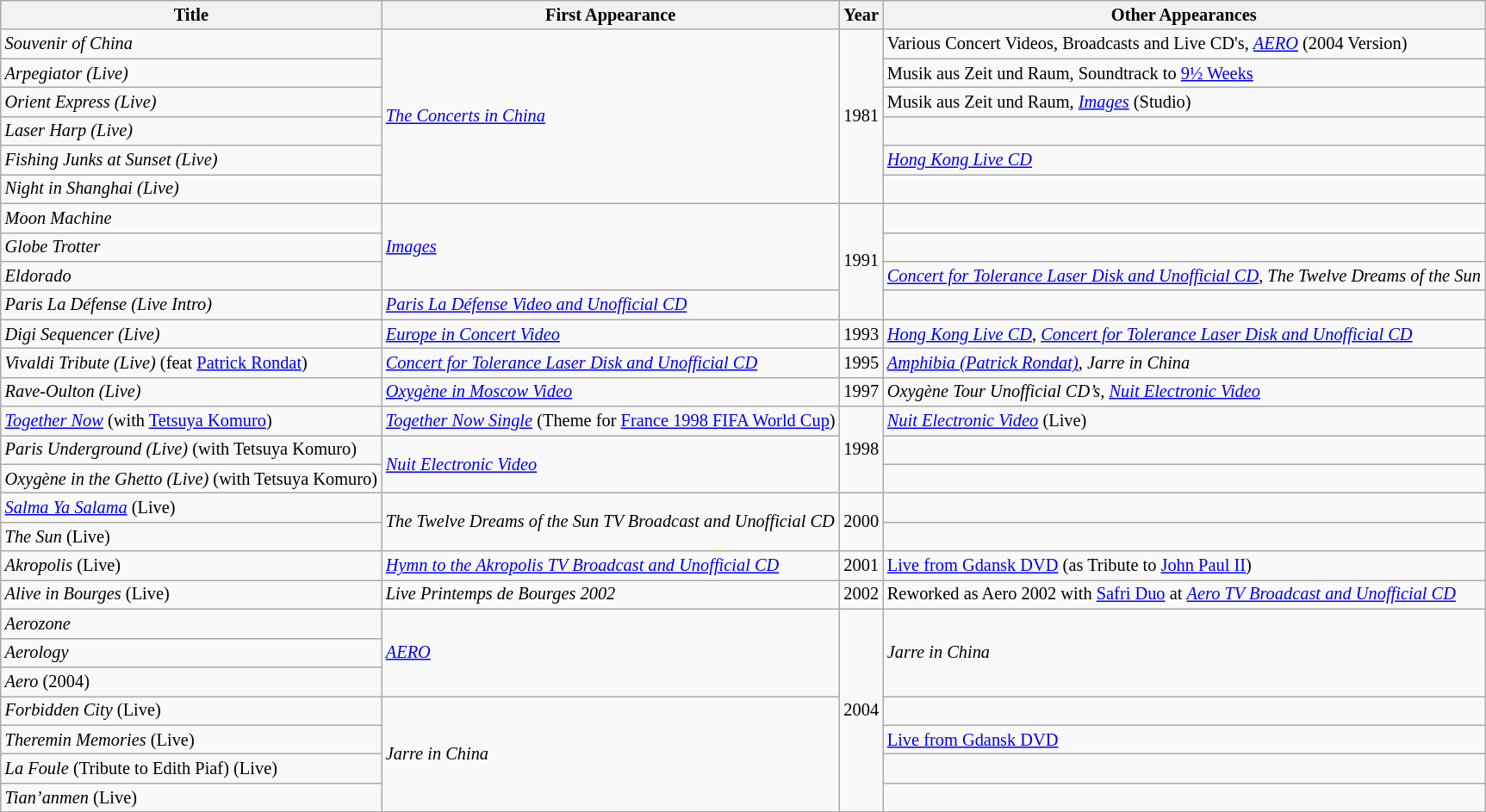<table class="wikitable sortable" border="1" style="font-size: 85%;">
<tr>
<th>Title</th>
<th>First Appearance</th>
<th>Year</th>
<th>Other Appearances</th>
</tr>
<tr>
<td><em>Souvenir of China</em></td>
<td rowspan="6"><em><a href='#'>The Concerts in China</a></em></td>
<td rowspan="6">1981</td>
<td>Various Concert Videos, Broadcasts and Live CD's, <em><a href='#'>AERO</a></em> (2004 Version)</td>
</tr>
<tr>
<td><em>Arpegiator (Live)</em></td>
<td>Musik aus Zeit und Raum, Soundtrack to <a href='#'>9½ Weeks</a></td>
</tr>
<tr>
<td><em>Orient Express (Live)</em></td>
<td>Musik aus Zeit und Raum, <em><a href='#'>Images</a></em> (Studio)</td>
</tr>
<tr>
<td><em>Laser Harp (Live)</em></td>
<td></td>
</tr>
<tr>
<td><em>Fishing Junks at Sunset (Live)</em></td>
<td><em><a href='#'>Hong Kong Live CD</a></em></td>
</tr>
<tr>
<td><em>Night in Shanghai (Live)</em></td>
<td></td>
</tr>
<tr>
<td><em>Moon Machine</em></td>
<td rowspan="3"><em><a href='#'>Images</a></em></td>
<td rowspan="4">1991</td>
<td></td>
</tr>
<tr>
<td><em>Globe Trotter</em></td>
<td></td>
</tr>
<tr>
<td><em>Eldorado</em></td>
<td><em><a href='#'>Concert for Tolerance Laser Disk and Unofficial CD</a></em>, <em>The Twelve Dreams of the Sun</em></td>
</tr>
<tr>
<td><em>Paris La Défense (Live Intro)</em></td>
<td><em><a href='#'>Paris La Défense Video and Unofficial CD</a></em></td>
<td></td>
</tr>
<tr>
<td><em>Digi Sequencer (Live)</em></td>
<td><em><a href='#'>Europe in Concert Video</a></em></td>
<td>1993</td>
<td><em><a href='#'>Hong Kong Live CD</a></em>, <em><a href='#'>Concert for Tolerance Laser Disk and Unofficial CD</a></em></td>
</tr>
<tr>
<td><em>Vivaldi Tribute (Live)</em> (feat <a href='#'>Patrick Rondat</a>)</td>
<td><em><a href='#'>Concert for Tolerance Laser Disk and Unofficial CD</a></em></td>
<td>1995</td>
<td><em><a href='#'>Amphibia (Patrick Rondat)</a></em>, <em>Jarre in China</em></td>
</tr>
<tr>
<td><em>Rave-Oulton (Live)</em></td>
<td><em><a href='#'>Oxygène in Moscow Video</a></em></td>
<td>1997</td>
<td><em>Oxygène Tour Unofficial CD’s</em>, <em><a href='#'>Nuit Electronic Video</a></em></td>
</tr>
<tr>
<td><em> <a href='#'>Together Now</a> </em> (with <a href='#'>Tetsuya Komuro</a>)</td>
<td><em><a href='#'>Together Now Single</a></em> (Theme for <a href='#'>France 1998 FIFA World Cup</a>)</td>
<td rowspan="3">1998</td>
<td><em><a href='#'>Nuit Electronic Video</a></em> (Live)</td>
</tr>
<tr>
<td><em>Paris Underground (Live)</em> (with Tetsuya Komuro)</td>
<td rowspan="2"><em><a href='#'>Nuit Electronic Video</a></em></td>
<td></td>
</tr>
<tr>
<td><em>Oxygène in the Ghetto (Live)</em> (with Tetsuya Komuro)</td>
<td></td>
</tr>
<tr>
<td><em><a href='#'>Salma Ya Salama</a></em> (Live)</td>
<td rowspan="2"><em>The Twelve Dreams of the Sun TV Broadcast and Unofficial CD</em></td>
<td rowspan="2">2000</td>
<td></td>
</tr>
<tr>
<td><em> The Sun</em> (Live)</td>
<td></td>
</tr>
<tr>
<td><em> Akropolis</em> (Live)</td>
<td><em><a href='#'>Hymn to the Akropolis TV Broadcast and Unofficial CD</a></em></td>
<td>2001</td>
<td><a href='#'>Live from Gdansk DVD</a> (as Tribute to <a href='#'>John Paul II</a>)</td>
</tr>
<tr>
<td><em>Alive in Bourges</em> (Live)</td>
<td><em>Live Printemps de Bourges 2002</em></td>
<td>2002</td>
<td>Reworked as Aero 2002 with <a href='#'>Safri Duo</a> at <em><a href='#'>Aero TV Broadcast and Unofficial CD</a></em></td>
</tr>
<tr>
<td><em>Aerozone</em></td>
<td rowspan="3"><em><a href='#'>AERO</a></em></td>
<td rowspan="7">2004</td>
<td rowspan="3"><em>Jarre in China</em></td>
</tr>
<tr>
<td><em>Aerology</em></td>
</tr>
<tr>
<td><em>Aero</em> (2004)</td>
</tr>
<tr>
<td><em>Forbidden City</em> (Live)</td>
<td rowspan="4"><em>Jarre in China</em></td>
<td></td>
</tr>
<tr>
<td><em>Theremin Memories</em> (Live)</td>
<td><a href='#'>Live from Gdansk DVD</a></td>
</tr>
<tr>
<td><em>La Foule</em> (Tribute to Edith Piaf) (Live)</td>
<td></td>
</tr>
<tr>
<td><em>Tian’anmen</em> (Live)</td>
<td></td>
</tr>
</table>
